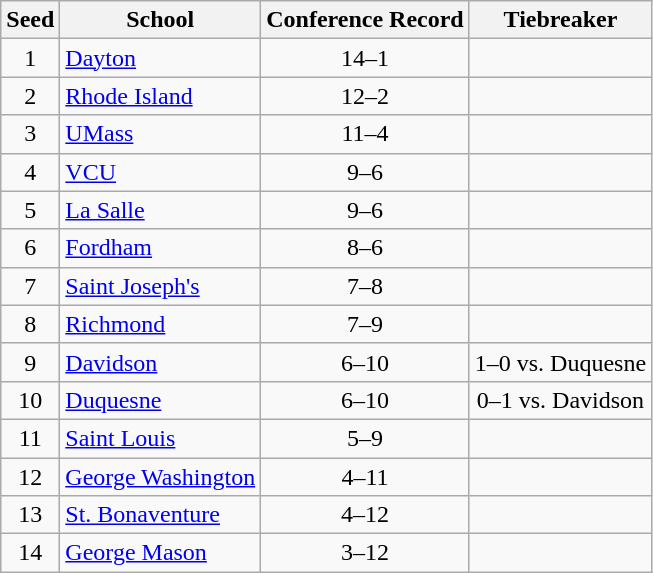<table class="wikitable" style="text-align:center">
<tr>
<th>Seed</th>
<th>School</th>
<th>Conference Record</th>
<th>Tiebreaker</th>
</tr>
<tr>
<td>1</td>
<td align="left"><a href='#'>Dayton</a></td>
<td>14–1</td>
<td></td>
</tr>
<tr>
<td>2</td>
<td align="left"><a href='#'>Rhode Island</a></td>
<td>12–2</td>
<td></td>
</tr>
<tr>
<td>3</td>
<td align="left"><a href='#'>UMass</a></td>
<td>11–4</td>
<td></td>
</tr>
<tr>
<td>4</td>
<td align="left"><a href='#'>VCU</a></td>
<td>9–6</td>
<td></td>
</tr>
<tr>
<td>5</td>
<td align="left"><a href='#'>La Salle</a></td>
<td>9–6</td>
<td></td>
</tr>
<tr>
<td>6</td>
<td align="left"><a href='#'>Fordham</a></td>
<td>8–6</td>
<td></td>
</tr>
<tr>
<td>7</td>
<td align="left"><a href='#'>Saint Joseph's</a></td>
<td>7–8</td>
<td></td>
</tr>
<tr>
<td>8</td>
<td align="left"><a href='#'>Richmond</a></td>
<td>7–9</td>
<td></td>
</tr>
<tr>
<td>9</td>
<td align="left"><a href='#'>Davidson</a></td>
<td>6–10</td>
<td>1–0 vs. Duquesne</td>
</tr>
<tr>
<td>10</td>
<td align="left"><a href='#'>Duquesne</a></td>
<td>6–10</td>
<td>0–1 vs. Davidson</td>
</tr>
<tr>
<td>11</td>
<td align="left"><a href='#'>Saint Louis</a></td>
<td>5–9</td>
<td></td>
</tr>
<tr>
<td>12</td>
<td align="left"><a href='#'>George Washington</a></td>
<td>4–11</td>
<td></td>
</tr>
<tr>
<td>13</td>
<td align="left"><a href='#'>St. Bonaventure</a></td>
<td>4–12</td>
<td></td>
</tr>
<tr>
<td>14</td>
<td align="left"><a href='#'>George Mason</a></td>
<td>3–12</td>
<td></td>
</tr>
</table>
